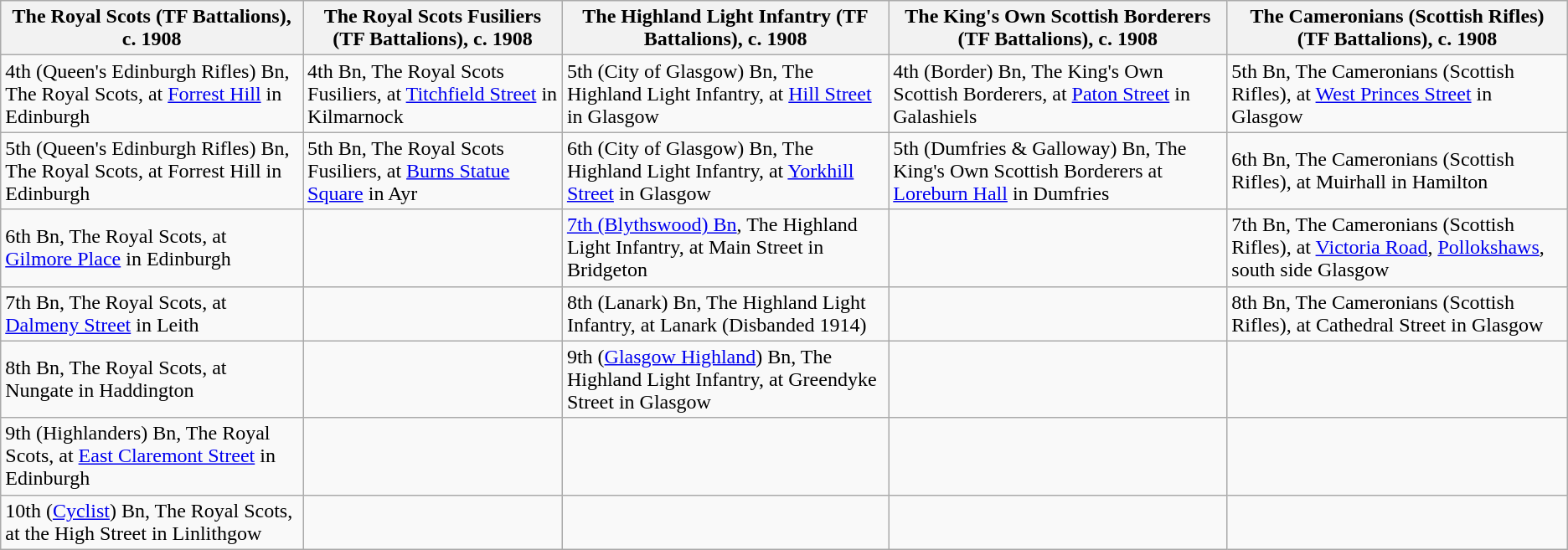<table class="wikitable">
<tr>
<th>The Royal Scots (TF Battalions), c. 1908</th>
<th>The Royal Scots Fusiliers (TF Battalions), c. 1908</th>
<th>The Highland Light Infantry (TF Battalions), c. 1908</th>
<th>The King's Own Scottish Borderers (TF Battalions), c. 1908</th>
<th>The Cameronians (Scottish Rifles) (TF Battalions), c. 1908</th>
</tr>
<tr>
<td>4th (Queen's Edinburgh Rifles) Bn, The Royal Scots, at <a href='#'>Forrest Hill</a> in Edinburgh</td>
<td>4th Bn, The Royal Scots Fusiliers, at <a href='#'>Titchfield Street</a> in Kilmarnock</td>
<td>5th (City of Glasgow) Bn, The Highland Light Infantry, at <a href='#'>Hill Street</a> in Glasgow</td>
<td>4th (Border) Bn, The King's Own Scottish Borderers, at <a href='#'>Paton Street</a> in Galashiels</td>
<td>5th Bn, The Cameronians (Scottish Rifles), at <a href='#'>West Princes Street</a> in Glasgow</td>
</tr>
<tr>
<td>5th (Queen's Edinburgh Rifles) Bn, The Royal Scots, at Forrest Hill in Edinburgh</td>
<td>5th Bn, The Royal Scots Fusiliers, at <a href='#'>Burns Statue Square</a> in Ayr</td>
<td>6th (City of Glasgow) Bn, The Highland Light Infantry, at <a href='#'>Yorkhill Street</a> in Glasgow</td>
<td>5th (Dumfries & Galloway) Bn, The King's Own Scottish Borderers at <a href='#'>Loreburn Hall</a> in Dumfries</td>
<td>6th Bn, The Cameronians (Scottish Rifles), at Muirhall in Hamilton</td>
</tr>
<tr>
<td>6th Bn, The Royal Scots, at <a href='#'>Gilmore Place</a> in Edinburgh</td>
<td></td>
<td><a href='#'>7th (Blythswood) Bn</a>, The Highland Light Infantry, at Main Street in Bridgeton</td>
<td></td>
<td>7th Bn, The Cameronians (Scottish Rifles), at <a href='#'>Victoria Road</a>, <a href='#'>Pollokshaws</a>, south side Glasgow</td>
</tr>
<tr>
<td>7th Bn, The Royal Scots, at <a href='#'>Dalmeny Street</a> in Leith</td>
<td></td>
<td>8th (Lanark) Bn, The Highland Light Infantry, at Lanark (Disbanded 1914)</td>
<td></td>
<td>8th Bn, The Cameronians (Scottish Rifles), at Cathedral Street in Glasgow</td>
</tr>
<tr>
<td>8th Bn, The Royal Scots, at Nungate in Haddington</td>
<td></td>
<td>9th (<a href='#'>Glasgow Highland</a>) Bn, The Highland Light Infantry, at Greendyke Street in Glasgow</td>
<td></td>
<td></td>
</tr>
<tr>
<td>9th (Highlanders) Bn, The Royal Scots, at <a href='#'>East Claremont Street</a> in Edinburgh</td>
<td></td>
<td></td>
<td></td>
<td></td>
</tr>
<tr>
<td>10th (<a href='#'>Cyclist</a>) Bn, The Royal Scots, at the High Street in Linlithgow</td>
<td></td>
<td></td>
<td></td>
<td></td>
</tr>
</table>
